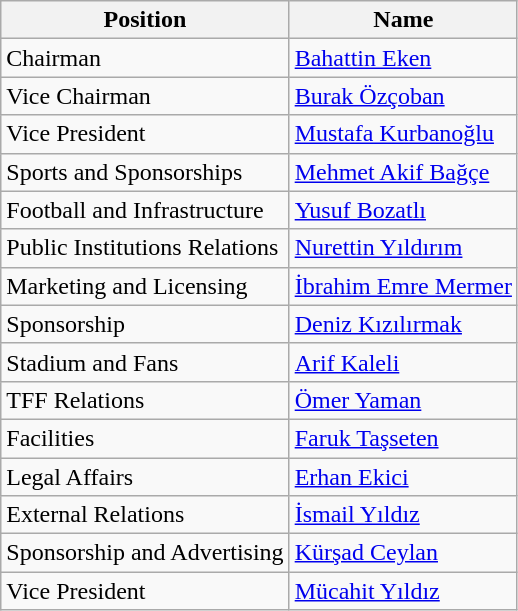<table class="wikitable" style="text-align:left;">
<tr>
<th>Position</th>
<th>Name</th>
</tr>
<tr>
<td>Chairman</td>
<td> <a href='#'>Bahattin Eken</a></td>
</tr>
<tr>
<td>Vice Chairman</td>
<td> <a href='#'>Burak Özçoban</a></td>
</tr>
<tr>
<td>Vice President</td>
<td> <a href='#'>Mustafa Kurbanoğlu</a></td>
</tr>
<tr>
<td>Sports and Sponsorships</td>
<td> <a href='#'>Mehmet Akif Bağçe</a></td>
</tr>
<tr>
<td>Football and Infrastructure</td>
<td> <a href='#'>Yusuf Bozatlı</a></td>
</tr>
<tr>
<td>Public Institutions Relations</td>
<td> <a href='#'>Nurettin Yıldırım</a></td>
</tr>
<tr>
<td>Marketing and Licensing</td>
<td> <a href='#'>İbrahim Emre Mermer</a></td>
</tr>
<tr>
<td>Sponsorship</td>
<td> <a href='#'>Deniz Kızılırmak</a></td>
</tr>
<tr>
<td>Stadium and Fans</td>
<td> <a href='#'>Arif Kaleli</a></td>
</tr>
<tr>
<td>TFF Relations</td>
<td> <a href='#'>Ömer Yaman</a></td>
</tr>
<tr>
<td>Facilities</td>
<td> <a href='#'>Faruk Taşseten</a></td>
</tr>
<tr>
<td>Legal Affairs</td>
<td> <a href='#'>Erhan Ekici</a></td>
</tr>
<tr>
<td>External Relations</td>
<td> <a href='#'>İsmail Yıldız</a></td>
</tr>
<tr>
<td>Sponsorship and Advertising</td>
<td> <a href='#'>Kürşad Ceylan</a></td>
</tr>
<tr>
<td>Vice President</td>
<td> <a href='#'>Mücahit Yıldız</a></td>
</tr>
</table>
